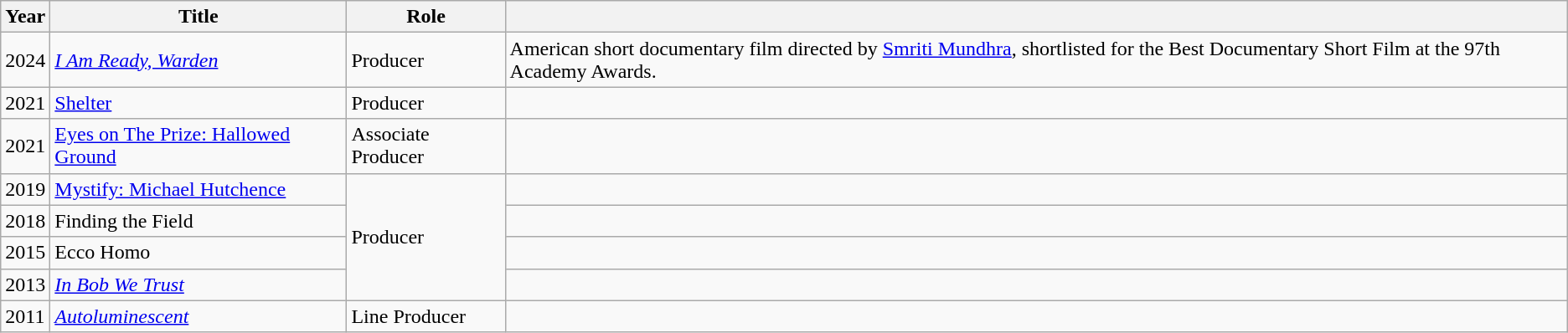<table class="wikitable">
<tr>
<th>Year</th>
<th>Title</th>
<th>Role</th>
<th></th>
</tr>
<tr>
<td>2024</td>
<td><em><a href='#'>I Am Ready, Warden</a></em></td>
<td>Producer</td>
<td>American short documentary film directed by <a href='#'>Smriti Mundhra</a>, shortlisted for the Best Documentary Short Film at the 97th Academy Awards.</td>
</tr>
<tr>
<td>2021</td>
<td><a href='#'>Shelter</a></td>
<td>Producer</td>
<td></td>
</tr>
<tr>
<td>2021</td>
<td><a href='#'>Eyes on The Prize: Hallowed Ground</a></td>
<td>Associate Producer</td>
<td></td>
</tr>
<tr>
<td>2019</td>
<td><a href='#'>Mystify: Michael Hutchence</a></td>
<td rowspan=4>Producer</td>
<td></td>
</tr>
<tr>
<td>2018</td>
<td>Finding the Field</td>
<td></td>
</tr>
<tr>
<td>2015</td>
<td>Ecco Homo</td>
<td></td>
</tr>
<tr>
<td>2013</td>
<td><em><a href='#'>In Bob We Trust</a></em></td>
<td></td>
</tr>
<tr>
<td>2011</td>
<td><em><a href='#'>Autoluminescent</a></em></td>
<td>Line Producer</td>
<td></td>
</tr>
</table>
